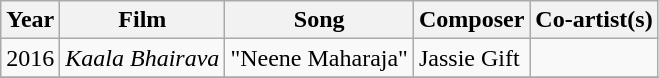<table class="wikitable">
<tr>
<th>Year</th>
<th>Film</th>
<th>Song</th>
<th>Composer</th>
<th>Co-artist(s)</th>
</tr>
<tr>
<td>2016</td>
<td><em>Kaala Bhairava</em></td>
<td>"Neene Maharaja"</td>
<td>Jassie Gift</td>
<td></td>
</tr>
<tr>
</tr>
</table>
